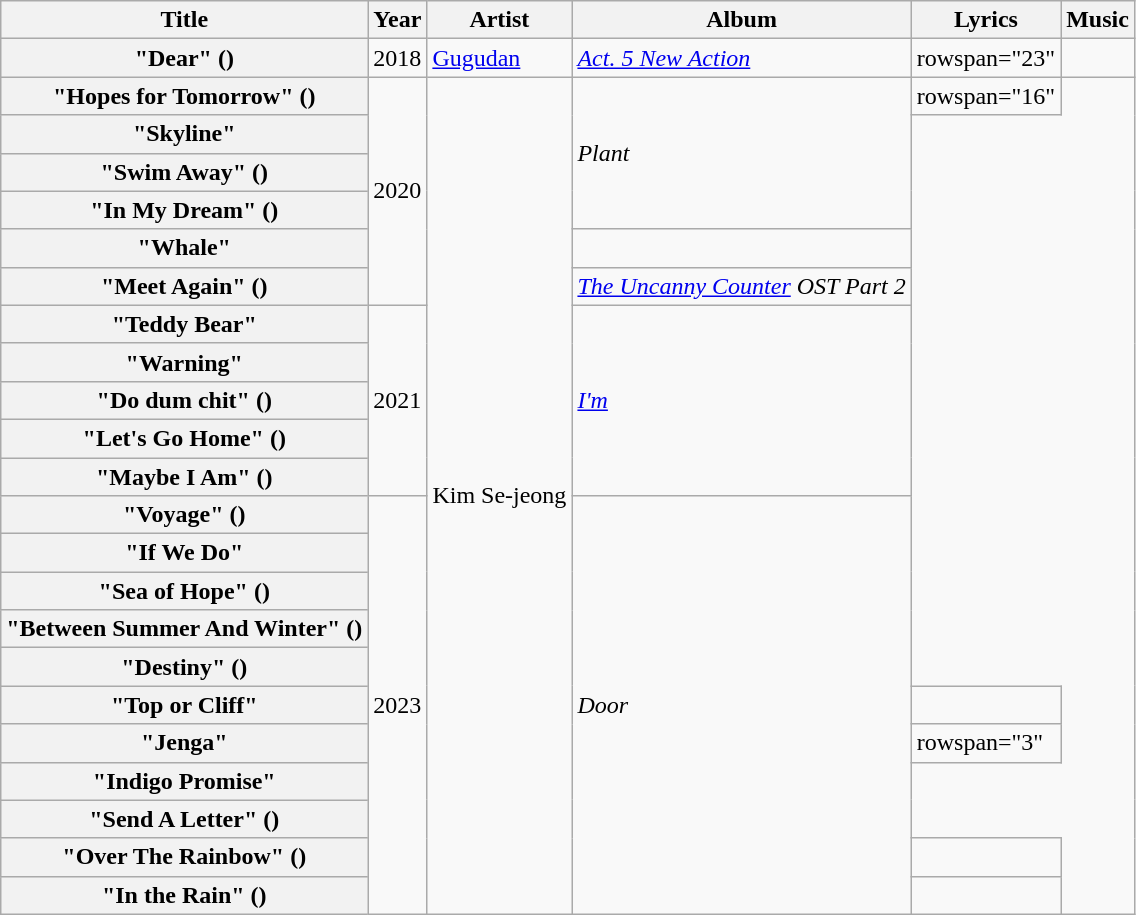<table class="wikitable plainrowheaders">
<tr>
<th scope="col">Title</th>
<th scope="col">Year</th>
<th scope="col">Artist</th>
<th scope="col">Album</th>
<th scope="col">Lyrics</th>
<th scope="col">Music</th>
</tr>
<tr>
<th scope="row">"Dear" ()</th>
<td style="text-align:center">2018</td>
<td><a href='#'>Gugudan</a></td>
<td><em><a href='#'>Act. 5 New Action</a></em></td>
<td>rowspan="23" </td>
<td></td>
</tr>
<tr>
<th scope="row">"Hopes for Tomorrow" ()</th>
<td rowspan="6" style="text-align:center">2020</td>
<td rowspan="22">Kim Se-jeong</td>
<td rowspan="4"><em>Plant</em></td>
<td>rowspan="16" </td>
</tr>
<tr>
<th scope="row">"Skyline"</th>
</tr>
<tr>
<th scope="row">"Swim Away" ()</th>
</tr>
<tr>
<th scope="row">"In My Dream" ()</th>
</tr>
<tr>
<th scope="row">"Whale"</th>
<td></td>
</tr>
<tr>
<th scope="row">"Meet Again" ()</th>
<td><em><a href='#'>The Uncanny Counter</a> OST Part 2</em></td>
</tr>
<tr>
<th scope="row">"Teddy Bear"</th>
<td rowspan="5" style="text-align:center">2021</td>
<td rowspan="5"><em><a href='#'>I'm</a></em></td>
</tr>
<tr>
<th scope="row">"Warning"<br></th>
</tr>
<tr>
<th scope="row">"Do dum chit" ()</th>
</tr>
<tr>
<th scope="row">"Let's Go Home" ()</th>
</tr>
<tr>
<th scope="row">"Maybe I Am" ()</th>
</tr>
<tr>
<th scope="row">"Voyage" ()</th>
<td rowspan="11" style="text-align:center">2023</td>
<td rowspan="11"><em>Door</em></td>
</tr>
<tr>
<th scope="row">"If We Do"</th>
</tr>
<tr>
<th scope="row">"Sea of Hope" ()</th>
</tr>
<tr>
<th scope="row">"Between Summer And Winter" ()</th>
</tr>
<tr>
<th scope="row">"Destiny" ()</th>
</tr>
<tr>
<th scope="row">"Top or Cliff"</th>
<td></td>
</tr>
<tr>
<th scope="row">"Jenga"</th>
<td>rowspan="3" </td>
</tr>
<tr>
<th scope="row">"Indigo Promise"</th>
</tr>
<tr>
<th scope="row">"Send A Letter" ()</th>
</tr>
<tr>
<th scope="row">"Over The Rainbow" ()</th>
<td></td>
</tr>
<tr>
<th scope="row">"In the Rain" ()</th>
<td></td>
</tr>
</table>
